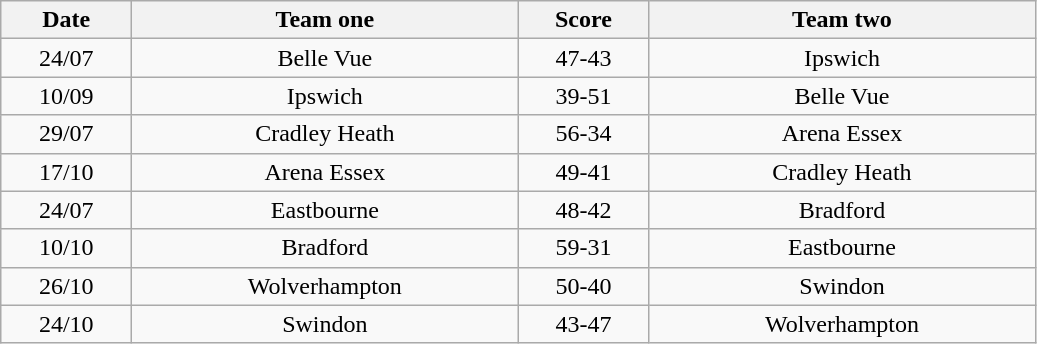<table class="wikitable" style="text-align: center">
<tr>
<th width=80>Date</th>
<th width=250>Team one</th>
<th width=80>Score</th>
<th width=250>Team two</th>
</tr>
<tr>
<td>24/07</td>
<td>Belle Vue</td>
<td>47-43</td>
<td>Ipswich</td>
</tr>
<tr>
<td>10/09</td>
<td>Ipswich</td>
<td>39-51</td>
<td>Belle Vue</td>
</tr>
<tr>
<td>29/07</td>
<td>Cradley Heath</td>
<td>56-34</td>
<td>Arena Essex</td>
</tr>
<tr>
<td>17/10</td>
<td>Arena Essex</td>
<td>49-41</td>
<td>Cradley Heath</td>
</tr>
<tr>
<td>24/07</td>
<td>Eastbourne</td>
<td>48-42</td>
<td>Bradford</td>
</tr>
<tr>
<td>10/10</td>
<td>Bradford</td>
<td>59-31</td>
<td>Eastbourne</td>
</tr>
<tr>
<td>26/10</td>
<td>Wolverhampton</td>
<td>50-40</td>
<td>Swindon</td>
</tr>
<tr>
<td>24/10</td>
<td>Swindon</td>
<td>43-47</td>
<td>Wolverhampton</td>
</tr>
</table>
